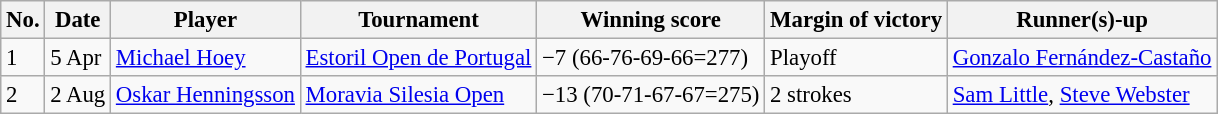<table class="wikitable" style="font-size:95%;">
<tr>
<th>No.</th>
<th>Date</th>
<th>Player</th>
<th>Tournament</th>
<th>Winning score</th>
<th>Margin of victory</th>
<th>Runner(s)-up</th>
</tr>
<tr>
<td>1</td>
<td>5 Apr</td>
<td> <a href='#'>Michael Hoey</a></td>
<td><a href='#'>Estoril Open de Portugal</a></td>
<td>−7 (66-76-69-66=277)</td>
<td>Playoff</td>
<td> <a href='#'>Gonzalo Fernández-Castaño</a></td>
</tr>
<tr>
<td>2</td>
<td>2 Aug</td>
<td> <a href='#'>Oskar Henningsson</a></td>
<td><a href='#'>Moravia Silesia Open</a></td>
<td>−13 (70-71-67-67=275)</td>
<td>2 strokes</td>
<td> <a href='#'>Sam Little</a>,  <a href='#'>Steve Webster</a></td>
</tr>
</table>
